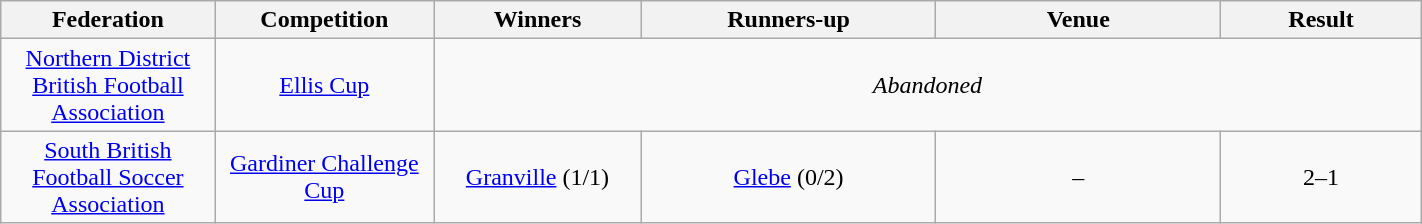<table class="wikitable" width="75%">
<tr>
<th style="width:10em">Federation</th>
<th style="width:10em">Competition</th>
<th style="width:10em">Winners</th>
<th style="width:15em">Runners-up</th>
<th style="width:15em">Venue</th>
<th style="width:10em">Result</th>
</tr>
<tr>
<td align="center"><a href='#'>Northern District British Football Association</a></td>
<td align="center"><a href='#'>Ellis Cup</a></td>
<td colspan="4" align="center"><em>Abandoned</em></td>
</tr>
<tr>
<td align="center"><a href='#'>South British Football Soccer Association</a></td>
<td align="center"><a href='#'>Gardiner Challenge Cup</a></td>
<td align="center"><a href='#'>Granville</a> (1/1)</td>
<td align="center"><a href='#'>Glebe</a> (0/2)</td>
<td align="center">–</td>
<td align="center">2–1</td>
</tr>
</table>
